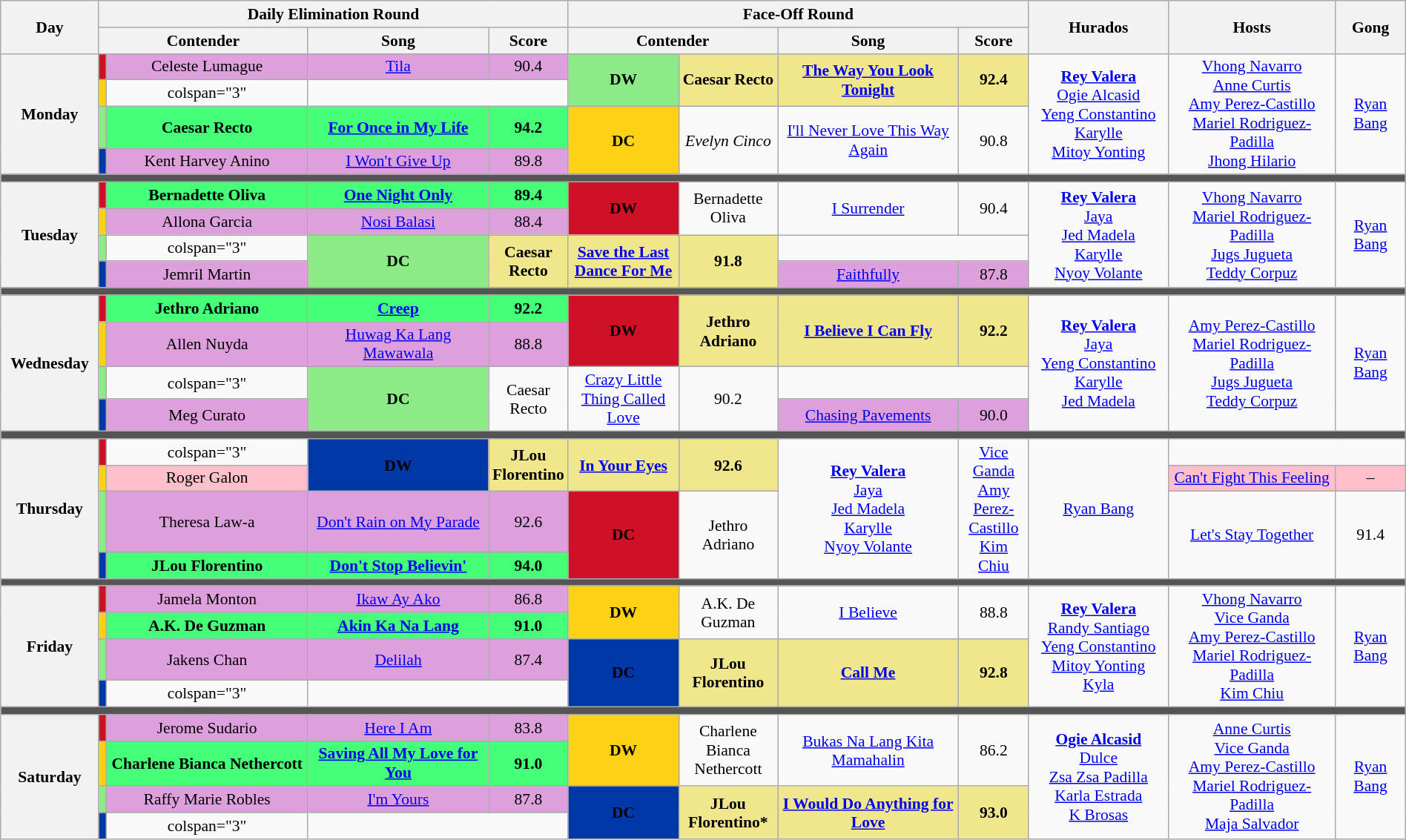<table class="wikitable mw-collapsible mw-collapsed" style="text-align:center; font-size:90%; width:100%;">
<tr>
<th rowspan="2" width="07%">Day</th>
<th colspan="4">Daily Elimination Round</th>
<th colspan="4">Face-Off Round</th>
<th rowspan="2" width="10%">Hurados</th>
<th rowspan="2" width="12%">Hosts</th>
<th rowspan="2" width="05%">Gong</th>
</tr>
<tr>
<th width="15%"  colspan=2>Contender</th>
<th width="13%">Song</th>
<th width="05%">Score</th>
<th width="15%"  colspan=2>Contender</th>
<th width="13%">Song</th>
<th width="05%">Score</th>
</tr>
<tr>
<th rowspan="4">Monday<br><small></small></th>
<th style="background-color:#CE1126;"></th>
<td style="background:Plum;">Celeste Lumague</td>
<td style="background:Plum;"><a href='#'>Tila</a></td>
<td style="background:Plum;">90.4</td>
<th rowspan="2" style="background-color:#8deb87;">DW</th>
<td rowspan="2" style="background:Khaki;"><strong>Caesar Recto</strong></td>
<td rowspan="2" style="background:Khaki;"><strong><a href='#'>The Way You Look Tonight</a></strong></td>
<td rowspan="2" style="background:Khaki;"><strong>92.4</strong></td>
<td rowspan="4"><strong><a href='#'>Rey Valera</a></strong><br><a href='#'>Ogie Alcasid</a><br><a href='#'>Yeng Constantino</a><br><a href='#'>Karylle</a><br><a href='#'>Mitoy Yonting</a></td>
<td rowspan="4"><a href='#'>Vhong Navarro</a><br><a href='#'>Anne Curtis</a><br><a href='#'>Amy Perez-Castillo</a><br><a href='#'>Mariel Rodriguez-Padilla</a><br><a href='#'>Jhong Hilario</a></td>
<td rowspan="4"><a href='#'>Ryan Bang</a></td>
</tr>
<tr>
<th style="background-color:#FCD116;"></th>
<td>colspan="3" </td>
</tr>
<tr>
<th style="background-color:#8deb87;"></th>
<td style="background:#44ff77;"><strong>Caesar Recto</strong></td>
<td style="background:#44ff77;"><strong><a href='#'>For Once in My Life</a></strong></td>
<td style="background:#44ff77;"><strong>94.2</strong></td>
<th rowspan="2" style="background-color:#FCD116;">DC</th>
<td rowspan="2"><em>Evelyn Cinco</em></td>
<td rowspan="2"><a href='#'>I'll Never Love This Way Again</a></td>
<td rowspan="2">90.8</td>
</tr>
<tr>
<th style="background-color:#0038A8;"></th>
<td style="background:Plum;">Kent Harvey Anino</td>
<td style="background:Plum;"><a href='#'>I Won't Give Up</a></td>
<td style="background:Plum;">89.8</td>
</tr>
<tr>
<th colspan="12" style="background:#555;"></th>
</tr>
<tr>
<th rowspan="4">Tuesday<br><small></small></th>
<th style="background-color:#CE1126;"></th>
<td style="background:#44ff77;"><strong>Bernadette Oliva</strong></td>
<td style="background:#44ff77;"><strong><a href='#'>One Night Only</a></strong></td>
<td style="background:#44ff77;"><strong>89.4</strong></td>
<th rowspan="2" style="background-color:#CE1126;">DW</th>
<td rowspan="2">Bernadette Oliva</td>
<td rowspan="2"><a href='#'>I Surrender</a></td>
<td rowspan="2">90.4</td>
<td rowspan="4"><strong><a href='#'>Rey Valera</a></strong><br><a href='#'>Jaya</a><br><a href='#'>Jed Madela</a><br><a href='#'>Karylle</a><br><a href='#'>Nyoy Volante</a></td>
<td rowspan="4"><a href='#'>Vhong Navarro</a><br><a href='#'>Mariel Rodriguez-Padilla</a><br><a href='#'>Jugs Jugueta</a><br><a href='#'>Teddy Corpuz</a></td>
<td rowspan="4"><a href='#'>Ryan Bang</a></td>
</tr>
<tr>
<th style="background-color:#FCD116;"></th>
<td style="background:Plum;">Allona Garcia</td>
<td style="background:Plum;"><a href='#'>Nosi Balasi</a></td>
<td style="background:Plum;">88.4</td>
</tr>
<tr>
<th style="background-color:#8deb87;"></th>
<td>colspan="3" </td>
<th rowspan="2" style="background-color:#8deb87;">DC</th>
<td rowspan="2" style="background:Khaki;"><strong>Caesar Recto</strong></td>
<td rowspan="2" style="background:Khaki;"><strong><a href='#'>Save the Last Dance For Me</a></strong></td>
<td rowspan="2" style="background:Khaki;"><strong>91.8</strong></td>
</tr>
<tr>
<th style="background-color:#0038A8;"></th>
<td style="background:Plum;">Jemril Martin</td>
<td style="background:Plum;"><a href='#'>Faithfully</a></td>
<td style="background:Plum;">87.8</td>
</tr>
<tr>
<th colspan="12" style="background:#555;"></th>
</tr>
<tr>
<th rowspan="4">Wednesday<br><small></small></th>
<th style="background-color:#CE1126;"></th>
<td style="background:#44ff77;"><strong>Jethro Adriano</strong></td>
<td style="background:#44ff77;"><strong><a href='#'>Creep</a></strong></td>
<td style="background:#44ff77;"><strong>92.2</strong></td>
<th rowspan="2" style="background-color:#CE1126;">DW</th>
<td rowspan="2" style="background:Khaki;"><strong>Jethro Adriano</strong></td>
<td rowspan="2" style="background:Khaki;"><strong><a href='#'>I Believe I Can Fly</a></strong></td>
<td rowspan="2" style="background:Khaki;"><strong>92.2</strong></td>
<td rowspan="4"><strong><a href='#'>Rey Valera</a></strong><br><a href='#'>Jaya</a><br><a href='#'>Yeng Constantino</a><br><a href='#'>Karylle</a><br><a href='#'>Jed Madela</a></td>
<td rowspan="4"><a href='#'>Amy Perez-Castillo</a><br><a href='#'>Mariel Rodriguez-Padilla</a><br><a href='#'>Jugs Jugueta</a><br><a href='#'>Teddy Corpuz</a></td>
<td rowspan="4"><a href='#'>Ryan Bang</a></td>
</tr>
<tr>
<th style="background-color:#FCD116;"></th>
<td style="background:Plum;">Allen Nuyda</td>
<td style="background:Plum;"><a href='#'>Huwag Ka Lang Mawawala</a></td>
<td style="background:Plum;">88.8</td>
</tr>
<tr>
<th style="background-color:#8deb87;"></th>
<td>colspan="3" </td>
<th rowspan="2" style="background-color:#8deb87;">DC</th>
<td rowspan="2">Caesar Recto</td>
<td rowspan="2"><a href='#'>Crazy Little Thing Called Love</a></td>
<td rowspan="2">90.2</td>
</tr>
<tr>
<th style="background-color:#0038A8;"></th>
<td style="background:Plum;">Meg Curato</td>
<td style="background:Plum;"><a href='#'>Chasing Pavements</a></td>
<td style="background:Plum;">90.0</td>
</tr>
<tr>
<th colspan="12" style="background:#555;"></th>
</tr>
<tr>
<th rowspan="4">Thursday<br><small></small></th>
<th style="background-color:#CE1126;"></th>
<td>colspan="3" </td>
<th rowspan="2" style="background-color:#0038A8;">DW</th>
<td rowspan="2" style="background:Khaki;"><strong>JLou Florentino</strong></td>
<td rowspan="2" style="background:Khaki;"><strong><a href='#'>In Your Eyes</a></strong></td>
<td rowspan="2" style="background:Khaki;"><strong>92.6</strong></td>
<td rowspan="4"><strong><a href='#'>Rey Valera</a></strong><br><a href='#'>Jaya</a><br><a href='#'>Jed Madela</a><br><a href='#'>Karylle</a><br><a href='#'>Nyoy Volante</a></td>
<td rowspan="4"><a href='#'>Vice Ganda</a><br><a href='#'>Amy Perez-Castillo</a><br><a href='#'>Kim Chiu</a></td>
<td rowspan="4"><a href='#'>Ryan Bang</a></td>
</tr>
<tr>
<th style="background-color:#FCD116;"></th>
<td style="background:pink;">Roger Galon</td>
<td style="background:pink;"><a href='#'>Can't Fight This Feeling</a></td>
<td style="background:pink;">–</td>
</tr>
<tr>
<th style="background-color:#8deb87;"></th>
<td style="background:Plum;">Theresa Law-a</td>
<td style="background:Plum;"><a href='#'>Don't Rain on My Parade</a></td>
<td style="background:Plum;">92.6</td>
<th rowspan="2" style="background-color:#CE1126;">DC</th>
<td rowspan="2">Jethro Adriano</td>
<td rowspan="2"><a href='#'>Let's Stay Together</a></td>
<td rowspan="2">91.4</td>
</tr>
<tr>
<th style="background-color:#0038A8;"></th>
<td style="background:#44ff77;"><strong>JLou Florentino</strong></td>
<td style="background:#44ff77;"><strong><a href='#'>Don't Stop Believin'</a></strong></td>
<td style="background:#44ff77;"><strong>94.0</strong></td>
</tr>
<tr>
<th colspan="12" style="background:#555;"></th>
</tr>
<tr>
<th rowspan="4">Friday<br><small></small></th>
<th style="background-color:#CE1126;"></th>
<td style="background:Plum;">Jamela Monton</td>
<td style="background:Plum;"><a href='#'>Ikaw Ay Ako</a></td>
<td style="background:Plum;">86.8</td>
<th rowspan="2" style="background-color:#FCD116;">DW</th>
<td rowspan="2">A.K. De Guzman</td>
<td rowspan="2"><a href='#'>I Believe</a></td>
<td rowspan="2">88.8</td>
<td rowspan="4"><strong><a href='#'>Rey Valera</a></strong><br><a href='#'>Randy Santiago</a><br><a href='#'>Yeng Constantino</a><br><a href='#'>Mitoy Yonting</a><br><a href='#'>Kyla</a></td>
<td rowspan="4"><a href='#'>Vhong Navarro</a><br><a href='#'>Vice Ganda</a><br><a href='#'>Amy Perez-Castillo</a><br><a href='#'>Mariel Rodriguez-Padilla</a><br><a href='#'>Kim Chiu</a></td>
<td rowspan="4"><a href='#'>Ryan Bang</a></td>
</tr>
<tr>
<th style="background-color:#FCD116;"></th>
<td style="background:#44ff77;"><strong>A.K. De Guzman</strong></td>
<td style="background:#44ff77;"><strong><a href='#'>Akin Ka Na Lang</a></strong></td>
<td style="background:#44ff77;"><strong>91.0</strong></td>
</tr>
<tr>
<th style="background-color:#8deb87;"></th>
<td style="background:Plum;">Jakens Chan</td>
<td style="background:Plum;"><a href='#'>Delilah</a></td>
<td style="background:Plum;">87.4</td>
<th rowspan="2" style="background-color:#0038A8;">DC</th>
<td rowspan="2" style="background:Khaki;"><strong>JLou Florentino</strong></td>
<td rowspan="2" style="background:Khaki;"><strong><a href='#'>Call Me</a></strong></td>
<td rowspan="2" style="background:Khaki;"><strong>92.8</strong></td>
</tr>
<tr>
<th style="background-color:#0038A8;"></th>
<td>colspan="3" </td>
</tr>
<tr>
<th colspan="12" style="background:#555;"></th>
</tr>
<tr>
<th rowspan="4">Saturday<br><small></small></th>
<th style="background-color:#CE1126;"></th>
<td style="background:Plum;">Jerome Sudario</td>
<td style="background:Plum;"><a href='#'>Here I Am</a></td>
<td style="background:Plum;">83.8</td>
<th rowspan="2" style="background-color:#FCD116;">DW</th>
<td rowspan="2">Charlene Bianca Nethercott</td>
<td rowspan="2"><a href='#'>Bukas Na Lang Kita Mamahalin</a></td>
<td rowspan="2">86.2</td>
<td rowspan="4"><strong><a href='#'>Ogie Alcasid</a></strong><br><a href='#'>Dulce</a><br><a href='#'>Zsa Zsa Padilla</a><br><a href='#'>Karla Estrada</a><br><a href='#'>K Brosas</a></td>
<td rowspan="4"><a href='#'>Anne Curtis</a><br><a href='#'>Vice Ganda</a><br><a href='#'>Amy Perez-Castillo</a><br><a href='#'>Mariel Rodriguez-Padilla</a><br><a href='#'>Maja Salvador</a></td>
<td rowspan="4"><a href='#'>Ryan Bang</a></td>
</tr>
<tr>
<th style="background-color:#FCD116;"></th>
<td style="background:#44ff77;"><strong>Charlene Bianca Nethercott</strong></td>
<td style="background:#44ff77;"><strong><a href='#'>Saving All My Love for You</a></strong></td>
<td style="background:#44ff77;"><strong>91.0</strong></td>
</tr>
<tr>
<th style="background-color:#8deb87;"></th>
<td style="background:Plum;">Raffy Marie Robles</td>
<td style="background:Plum;"><a href='#'>I'm Yours</a></td>
<td style="background:Plum;">87.8</td>
<th rowspan="2" style="background-color:#0038A8;">DC</th>
<td rowspan="2" style="background:Khaki;"><strong>JLou Florentino*</strong></td>
<td rowspan="2" style="background:Khaki;"><strong><a href='#'>I Would Do Anything for Love</a></strong></td>
<td rowspan="2" style="background:Khaki;"><strong>93.0</strong></td>
</tr>
<tr>
<th style="background-color:#0038A8;"></th>
<td>colspan="3" </td>
</tr>
</table>
